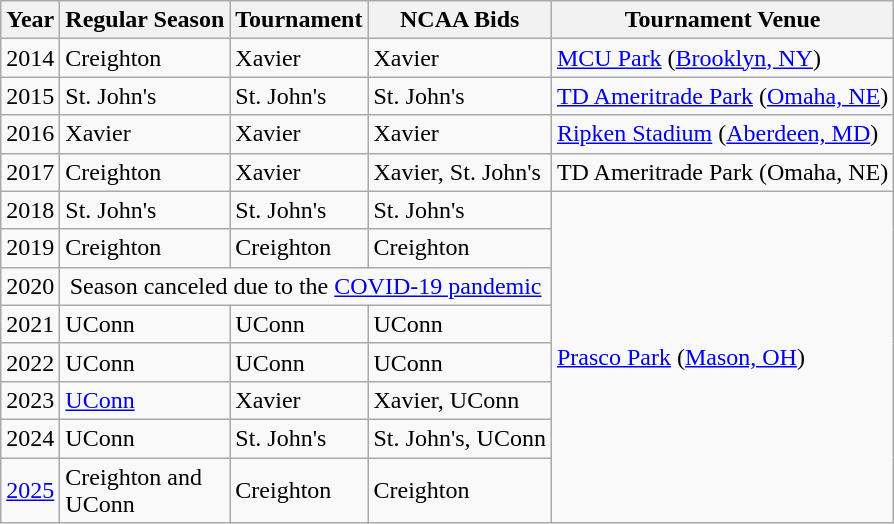<table class="wikitable sortable">
<tr>
<th>Year</th>
<th>Regular Season</th>
<th>Tournament</th>
<th>NCAA Bids</th>
<th>Tournament Venue</th>
</tr>
<tr>
<td>2014</td>
<td>Creighton</td>
<td>Xavier</td>
<td>Xavier</td>
<td><a href='#'>MCU Park</a> (<a href='#'>Brooklyn, NY</a>)</td>
</tr>
<tr>
<td>2015</td>
<td>St. John's</td>
<td>St. John's</td>
<td>St. John's</td>
<td><a href='#'>TD Ameritrade Park</a> (<a href='#'>Omaha, NE</a>)</td>
</tr>
<tr>
<td>2016</td>
<td>Xavier</td>
<td>Xavier</td>
<td>Xavier</td>
<td><a href='#'>Ripken Stadium</a> (<a href='#'>Aberdeen, MD</a>)</td>
</tr>
<tr>
<td>2017</td>
<td>Creighton</td>
<td>Xavier</td>
<td>Xavier, St. John's</td>
<td>TD Ameritrade Park (Omaha, NE)</td>
</tr>
<tr>
<td>2018</td>
<td>St. John's</td>
<td>St. John's</td>
<td>St. John's</td>
<td rowspan="8"><a href='#'>Prasco Park</a> (<a href='#'>Mason, OH</a>)</td>
</tr>
<tr>
<td>2019</td>
<td>Creighton</td>
<td>Creighton</td>
<td>Creighton</td>
</tr>
<tr>
<td>2020</td>
<td colspan=3 align=center>Season canceled due to the <a href='#'>COVID-19 pandemic</a></td>
</tr>
<tr>
<td>2021</td>
<td>UConn</td>
<td>UConn</td>
<td>UConn</td>
</tr>
<tr>
<td>2022</td>
<td>UConn</td>
<td>UConn</td>
<td>UConn</td>
</tr>
<tr>
<td>2023</td>
<td><a href='#'>UConn</a></td>
<td>Xavier</td>
<td>Xavier, UConn</td>
</tr>
<tr>
<td>2024</td>
<td>UConn</td>
<td>St. John's</td>
<td>St. John's, UConn</td>
</tr>
<tr>
<td><a href='#'>2025</a></td>
<td>Creighton and<br>UConn</td>
<td>Creighton</td>
<td>Creighton</td>
</tr>
</table>
